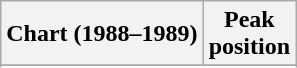<table class="wikitable sortable plainrowheaders" style="text-align:center">
<tr>
<th scope="col">Chart (1988–1989)</th>
<th scope="col">Peak<br>position</th>
</tr>
<tr>
</tr>
<tr>
</tr>
<tr>
</tr>
<tr>
</tr>
</table>
